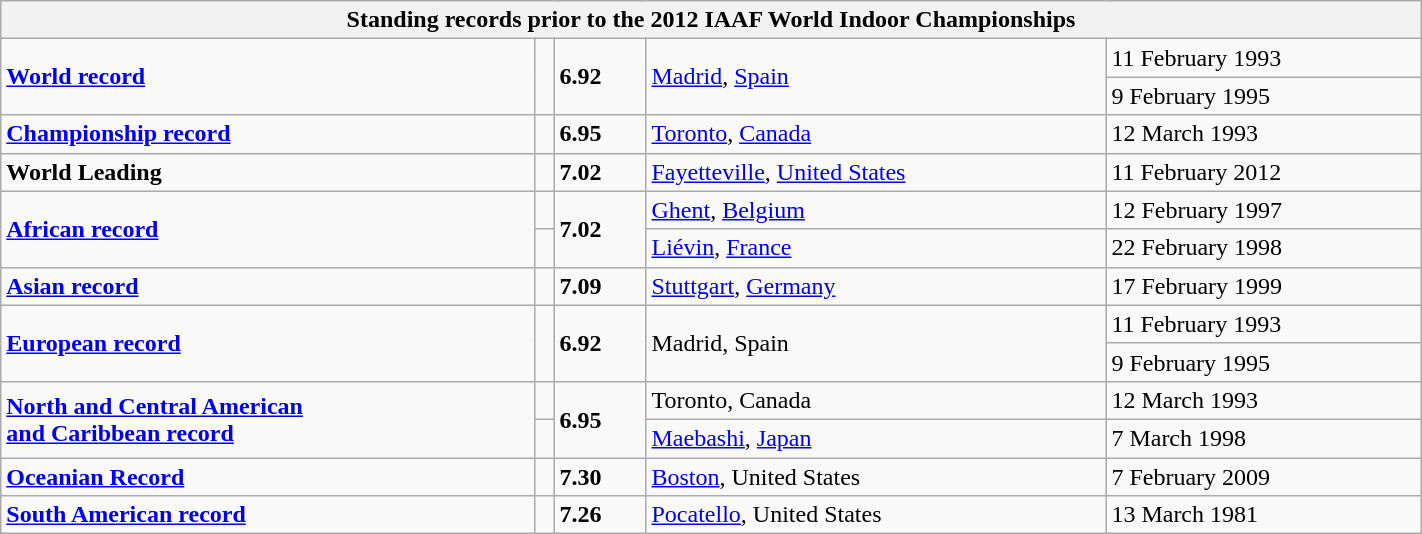<table class="wikitable" width=75%>
<tr>
<th colspan="5">Standing records prior to the 2012 IAAF World Indoor Championships</th>
</tr>
<tr>
<td rowspan=2><strong><a href='#'>World record</a></strong></td>
<td rowspan=2></td>
<td rowspan=2><strong>6.92</strong></td>
<td rowspan=2><a href='#'>Madrid</a>, <a href='#'>Spain</a></td>
<td>11 February 1993</td>
</tr>
<tr>
<td>9 February 1995</td>
</tr>
<tr>
<td><strong><a href='#'>Championship record</a></strong></td>
<td></td>
<td><strong>6.95</strong></td>
<td><a href='#'>Toronto</a>, <a href='#'>Canada</a></td>
<td>12 March 1993</td>
</tr>
<tr>
<td><strong>World Leading</strong></td>
<td></td>
<td><strong>7.02</strong></td>
<td><a href='#'>Fayetteville</a>, <a href='#'>United States</a></td>
<td>11 February 2012</td>
</tr>
<tr>
<td rowspan=2><strong><a href='#'>African record</a></strong></td>
<td></td>
<td rowspan=2><strong>7.02</strong></td>
<td><a href='#'>Ghent</a>, <a href='#'>Belgium</a></td>
<td>12 February 1997</td>
</tr>
<tr>
<td></td>
<td><a href='#'>Liévin</a>, <a href='#'>France</a></td>
<td>22 February 1998</td>
</tr>
<tr>
<td><strong><a href='#'>Asian record</a></strong></td>
<td></td>
<td><strong>7.09</strong></td>
<td><a href='#'>Stuttgart</a>, <a href='#'>Germany</a></td>
<td>17 February 1999</td>
</tr>
<tr>
<td rowspan=2><strong><a href='#'>European record</a></strong></td>
<td rowspan=2></td>
<td rowspan=2><strong>6.92</strong></td>
<td rowspan=2>Madrid, Spain</td>
<td>11 February 1993</td>
</tr>
<tr>
<td>9 February 1995</td>
</tr>
<tr>
<td rowspan=2><strong><a href='#'>North and Central American <br>and Caribbean record</a></strong></td>
<td></td>
<td rowspan=2><strong>6.95</strong></td>
<td>Toronto, Canada</td>
<td>12 March 1993</td>
</tr>
<tr>
<td></td>
<td><a href='#'>Maebashi</a>, <a href='#'>Japan</a></td>
<td>7 March 1998</td>
</tr>
<tr>
<td><strong><a href='#'>Oceanian Record</a></strong></td>
<td></td>
<td><strong>7.30</strong></td>
<td><a href='#'>Boston</a>, United States</td>
<td>7 February 2009</td>
</tr>
<tr>
<td><strong><a href='#'>South American record</a></strong></td>
<td></td>
<td><strong>7.26</strong></td>
<td><a href='#'>Pocatello</a>, United States</td>
<td>13 March 1981</td>
</tr>
</table>
